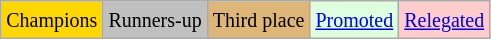<table class="wikitable">
<tr>
<td bgcolor=gold><small>Champions</small></td>
<td style="background:silver;"><small>Runners-up</small></td>
<td bgcolor=#deb678><small>Third place</small></td>
<td style="background:#dfd;"><small><a href='#'>Promoted</a></small></td>
<td style="background:#fcc;"><small><a href='#'>Relegated</a></small></td>
</tr>
</table>
